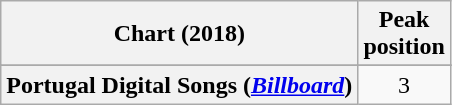<table class="wikitable sortable plainrowheaders" style="text-align:center">
<tr>
<th scope="col">Chart (2018)</th>
<th scope="col">Peak<br> position</th>
</tr>
<tr>
</tr>
<tr>
<th scope="row">Portugal Digital Songs (<a href='#'><em>Billboard</em></a>)</th>
<td>3</td>
</tr>
</table>
